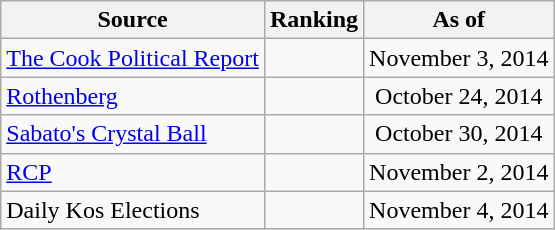<table class="wikitable" style="text-align:center">
<tr>
<th>Source</th>
<th>Ranking</th>
<th>As of</th>
</tr>
<tr>
<td align=left><a href='#'>The Cook Political Report</a></td>
<td></td>
<td>November 3, 2014</td>
</tr>
<tr>
<td align=left><a href='#'>Rothenberg</a></td>
<td></td>
<td>October 24, 2014</td>
</tr>
<tr>
<td align=left><a href='#'>Sabato's Crystal Ball</a></td>
<td></td>
<td>October 30, 2014</td>
</tr>
<tr>
<td align="left"><a href='#'>RCP</a></td>
<td></td>
<td>November 2, 2014</td>
</tr>
<tr>
<td align=left>Daily Kos Elections</td>
<td></td>
<td>November 4, 2014</td>
</tr>
</table>
